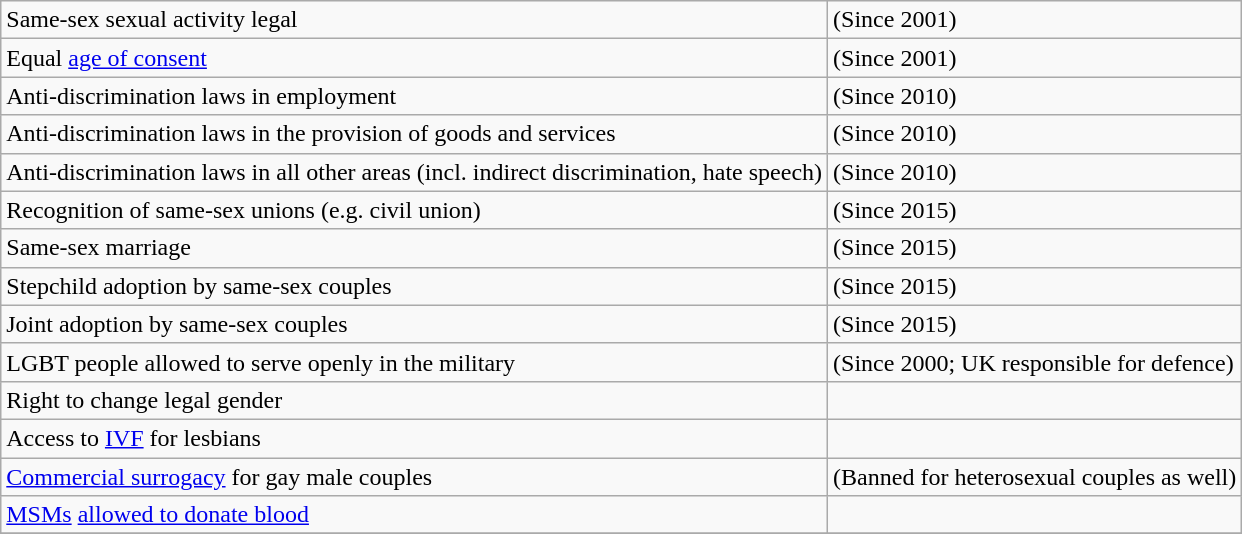<table class="wikitable">
<tr>
<td>Same-sex sexual activity legal</td>
<td> (Since 2001)</td>
</tr>
<tr>
<td>Equal <a href='#'>age of consent</a></td>
<td> (Since 2001)</td>
</tr>
<tr>
<td>Anti-discrimination laws in employment</td>
<td> (Since 2010)</td>
</tr>
<tr>
<td>Anti-discrimination laws in the provision of goods and services</td>
<td> (Since 2010)</td>
</tr>
<tr>
<td>Anti-discrimination laws in all other areas (incl. indirect discrimination, hate speech)</td>
<td> (Since 2010)</td>
</tr>
<tr>
<td>Recognition of same-sex unions (e.g. civil union)</td>
<td> (Since 2015)</td>
</tr>
<tr>
<td>Same-sex marriage</td>
<td> (Since 2015)</td>
</tr>
<tr>
<td>Stepchild adoption by same-sex couples</td>
<td> (Since 2015)</td>
</tr>
<tr>
<td>Joint adoption by same-sex couples</td>
<td> (Since 2015)</td>
</tr>
<tr>
<td>LGBT people allowed to serve openly in the military</td>
<td> (Since 2000; UK responsible for defence)</td>
</tr>
<tr>
<td>Right to change legal gender</td>
<td></td>
</tr>
<tr>
<td>Access to <a href='#'>IVF</a> for lesbians</td>
<td></td>
</tr>
<tr>
<td><a href='#'>Commercial surrogacy</a> for gay male couples</td>
<td> (Banned for heterosexual couples as well)</td>
</tr>
<tr>
<td><a href='#'>MSMs</a> <a href='#'>allowed to donate blood</a></td>
<td></td>
</tr>
<tr>
</tr>
</table>
